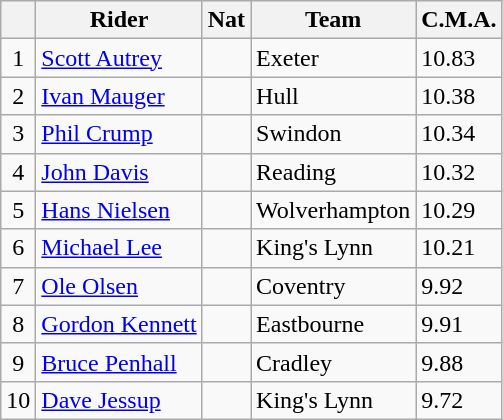<table class=wikitable>
<tr>
<th></th>
<th>Rider</th>
<th>Nat</th>
<th>Team</th>
<th>C.M.A.</th>
</tr>
<tr>
<td align="center">1</td>
<td><a href='#'>Scott Autrey</a></td>
<td></td>
<td>Exeter</td>
<td>10.83</td>
</tr>
<tr>
<td align="center">2</td>
<td><a href='#'>Ivan Mauger</a></td>
<td></td>
<td>Hull</td>
<td>10.38</td>
</tr>
<tr>
<td align="center">3</td>
<td><a href='#'>Phil Crump</a></td>
<td></td>
<td>Swindon</td>
<td>10.34</td>
</tr>
<tr>
<td align="center">4</td>
<td><a href='#'>John Davis</a></td>
<td></td>
<td>Reading</td>
<td>10.32</td>
</tr>
<tr>
<td align="center">5</td>
<td><a href='#'>Hans Nielsen</a></td>
<td></td>
<td>Wolverhampton</td>
<td>10.29</td>
</tr>
<tr>
<td align="center">6</td>
<td><a href='#'>Michael Lee</a></td>
<td></td>
<td>King's Lynn</td>
<td>10.21</td>
</tr>
<tr>
<td align="center">7</td>
<td><a href='#'>Ole Olsen</a></td>
<td></td>
<td>Coventry</td>
<td>9.92</td>
</tr>
<tr>
<td align="center">8</td>
<td><a href='#'>Gordon Kennett</a></td>
<td></td>
<td>Eastbourne</td>
<td>9.91</td>
</tr>
<tr>
<td align="center">9</td>
<td><a href='#'>Bruce Penhall</a></td>
<td></td>
<td>Cradley</td>
<td>9.88</td>
</tr>
<tr>
<td align="center">10</td>
<td><a href='#'>Dave Jessup</a></td>
<td></td>
<td>King's Lynn</td>
<td>9.72</td>
</tr>
</table>
